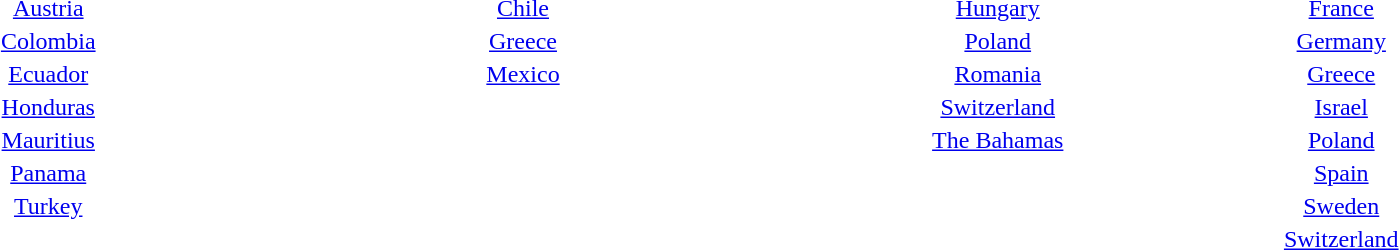<table width=900 border=0>
<tr>
<td valign="top"><br><table width=225 border=0 style="text-align: center;">
<tr>
<td><a href='#'>Austria</a></td>
</tr>
<tr>
<td><a href='#'>Colombia</a></td>
</tr>
<tr>
<td><a href='#'>Ecuador</a></td>
</tr>
<tr>
<td><a href='#'>Honduras</a></td>
</tr>
<tr>
<td><a href='#'>Mauritius</a></td>
</tr>
<tr>
<td><a href='#'>Panama</a></td>
</tr>
<tr>
<td><a href='#'>Turkey</a></td>
</tr>
</table>
</td>
<td valign="top"><br><table width=400 border=0 style="text-align: center;">
<tr>
<td><a href='#'>Chile</a></td>
</tr>
<tr>
<td><a href='#'>Greece</a></td>
</tr>
<tr>
<td><a href='#'>Mexico</a></td>
</tr>
</table>
</td>
<td valign="top"><br><table width=225 border=0 style="text-align: center;">
<tr>
<td><a href='#'>Hungary</a></td>
</tr>
<tr>
<td><a href='#'>Poland</a></td>
</tr>
<tr>
<td><a href='#'>Romania</a></td>
</tr>
<tr>
<td><a href='#'>Switzerland</a></td>
</tr>
<tr>
<td><a href='#'>The Bahamas</a></td>
</tr>
</table>
</td>
<td valign="top"><br><table width=225 border=0 style="text-align: center;">
<tr>
<td><a href='#'>France</a></td>
</tr>
<tr>
<td><a href='#'>Germany</a></td>
</tr>
<tr>
<td><a href='#'>Greece</a></td>
</tr>
<tr>
<td><a href='#'>Israel</a></td>
</tr>
<tr>
<td><a href='#'>Poland</a></td>
</tr>
<tr>
<td><a href='#'>Spain</a></td>
</tr>
<tr>
<td><a href='#'>Sweden</a></td>
</tr>
<tr>
<td><a href='#'>Switzerland</a></td>
</tr>
</table>
</td>
</tr>
</table>
